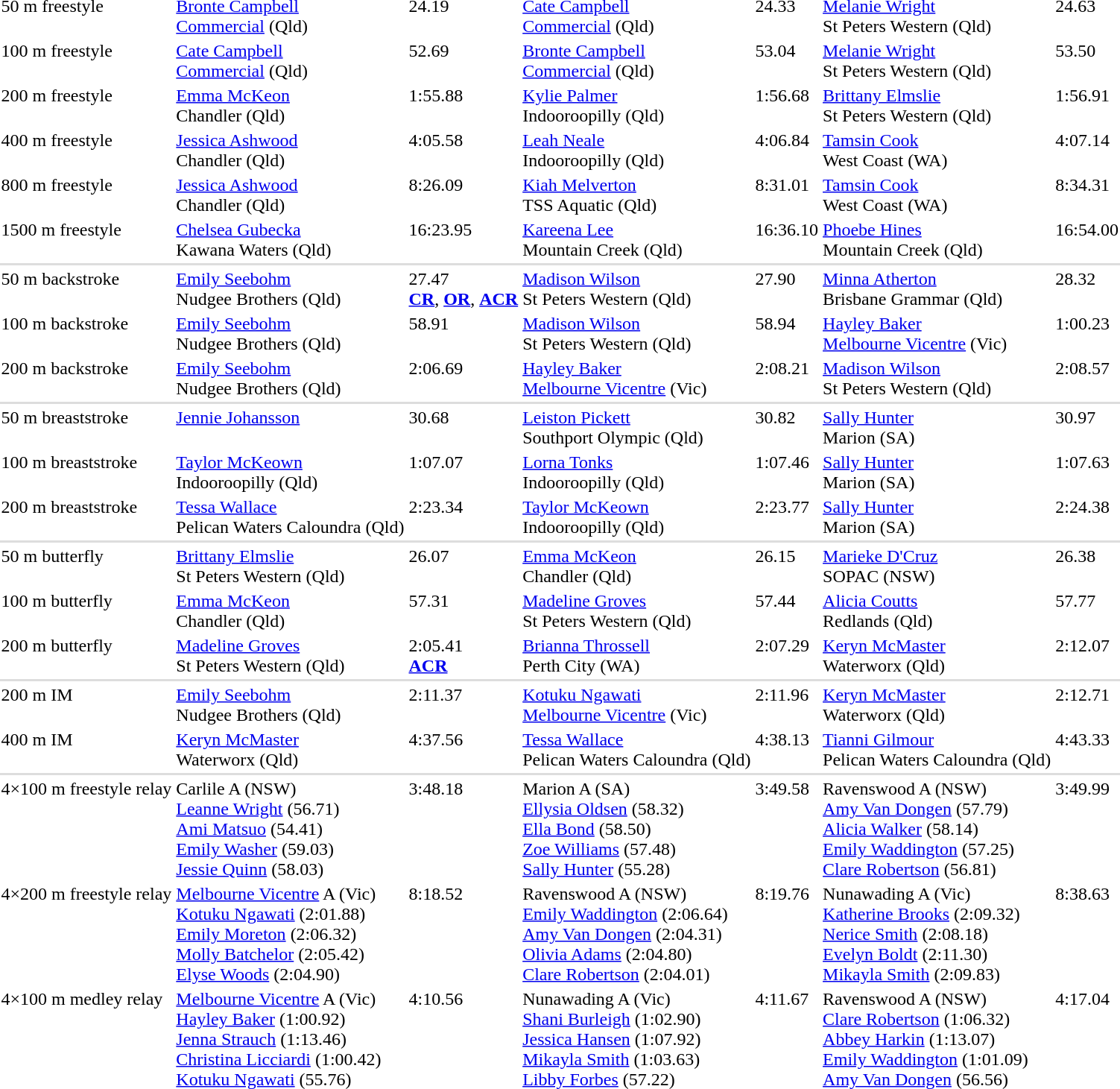<table>
<tr valign="top">
<td>50 m freestyle<br></td>
<td><a href='#'>Bronte Campbell</a><br><a href='#'>Commercial</a> (Qld)</td>
<td>24.19<br></td>
<td><a href='#'>Cate Campbell</a><br><a href='#'>Commercial</a> (Qld)</td>
<td>24.33<br></td>
<td><a href='#'>Melanie Wright</a><br>St Peters Western (Qld)</td>
<td>24.63<br></td>
</tr>
<tr valign="top">
<td>100 m freestyle<br></td>
<td><a href='#'>Cate Campbell</a><br><a href='#'>Commercial</a> (Qld)</td>
<td>52.69<br></td>
<td><a href='#'>Bronte Campbell</a><br><a href='#'>Commercial</a> (Qld)</td>
<td>53.04<br></td>
<td><a href='#'>Melanie Wright</a><br>St Peters Western (Qld)</td>
<td>53.50<br></td>
</tr>
<tr valign="top">
<td>200 m freestyle<br></td>
<td><a href='#'>Emma McKeon</a><br>Chandler (Qld)</td>
<td>1:55.88<br></td>
<td><a href='#'>Kylie Palmer</a><br>Indooroopilly (Qld)</td>
<td>1:56.68<br></td>
<td><a href='#'>Brittany Elmslie</a><br>St Peters Western (Qld)</td>
<td>1:56.91<br></td>
</tr>
<tr valign="top">
<td>400 m freestyle<br></td>
<td><a href='#'>Jessica Ashwood</a><br>Chandler (Qld)</td>
<td>4:05.58<br></td>
<td><a href='#'>Leah Neale</a><br>Indooroopilly (Qld)</td>
<td>4:06.84<br></td>
<td><a href='#'>Tamsin Cook</a><br>West Coast (WA)</td>
<td>4:07.14<br></td>
</tr>
<tr valign="top">
<td>800 m freestyle<br></td>
<td><a href='#'>Jessica Ashwood</a><br>Chandler (Qld)</td>
<td>8:26.09<br></td>
<td><a href='#'>Kiah Melverton</a><br>TSS Aquatic (Qld)</td>
<td>8:31.01<br></td>
<td><a href='#'>Tamsin Cook</a><br>West Coast (WA)</td>
<td>8:34.31<br></td>
</tr>
<tr valign="top">
<td>1500 m freestyle<br></td>
<td><a href='#'>Chelsea Gubecka</a><br>Kawana Waters (Qld)</td>
<td>16:23.95<br></td>
<td><a href='#'>Kareena Lee</a><br>Mountain Creek (Qld)</td>
<td>16:36.10<br></td>
<td><a href='#'>Phoebe Hines</a><br>Mountain Creek (Qld)</td>
<td>16:54.00<br></td>
</tr>
<tr bgcolor=#DDDDDD>
<td colspan=7></td>
</tr>
<tr valign="top">
<td>50 m backstroke<br></td>
<td><a href='#'>Emily Seebohm</a><br>Nudgee Brothers (Qld)</td>
<td>27.47<br><strong><a href='#'>CR</a></strong>, <strong><a href='#'>OR</a></strong>, <strong><a href='#'>ACR</a></strong></td>
<td><a href='#'>Madison Wilson</a><br>St Peters Western (Qld)</td>
<td>27.90<br></td>
<td><a href='#'>Minna Atherton</a><br>Brisbane Grammar (Qld)</td>
<td>28.32<br></td>
</tr>
<tr valign="top">
<td>100 m backstroke<br></td>
<td><a href='#'>Emily Seebohm</a><br>Nudgee Brothers (Qld)</td>
<td>58.91<br></td>
<td><a href='#'>Madison Wilson</a><br>St Peters Western (Qld)</td>
<td>58.94<br></td>
<td><a href='#'>Hayley Baker</a><br><a href='#'>Melbourne Vicentre</a> (Vic)</td>
<td>1:00.23<br></td>
</tr>
<tr valign="top">
<td>200 m backstroke<br></td>
<td><a href='#'>Emily Seebohm</a><br>Nudgee Brothers (Qld)</td>
<td>2:06.69<br></td>
<td><a href='#'>Hayley Baker</a><br><a href='#'>Melbourne Vicentre</a> (Vic)</td>
<td>2:08.21<br></td>
<td><a href='#'>Madison Wilson</a><br>St Peters Western (Qld)</td>
<td>2:08.57<br></td>
</tr>
<tr bgcolor=#DDDDDD>
<td colspan=7></td>
</tr>
<tr valign="top">
<td>50 m breaststroke<br></td>
<td><a href='#'>Jennie Johansson</a><br></td>
<td>30.68<br></td>
<td><a href='#'>Leiston Pickett</a><br>Southport Olympic (Qld)</td>
<td>30.82<br></td>
<td><a href='#'>Sally Hunter</a><br>Marion (SA)</td>
<td>30.97<br></td>
</tr>
<tr valign="top">
<td>100 m breaststroke<br></td>
<td><a href='#'>Taylor McKeown</a><br>Indooroopilly (Qld)</td>
<td>1:07.07<br></td>
<td><a href='#'>Lorna Tonks</a><br>Indooroopilly (Qld)</td>
<td>1:07.46<br></td>
<td><a href='#'>Sally Hunter</a><br>Marion (SA)</td>
<td>1:07.63<br></td>
</tr>
<tr valign="top">
<td>200 m breaststroke<br></td>
<td><a href='#'>Tessa Wallace</a><br>Pelican Waters Caloundra (Qld)</td>
<td>2:23.34<br></td>
<td><a href='#'>Taylor McKeown</a><br>Indooroopilly (Qld)</td>
<td>2:23.77<br></td>
<td><a href='#'>Sally Hunter</a><br>Marion (SA)</td>
<td>2:24.38<br></td>
</tr>
<tr bgcolor=#DDDDDD>
<td colspan=7></td>
</tr>
<tr valign="top">
<td>50 m butterfly<br></td>
<td><a href='#'>Brittany Elmslie</a><br>St Peters Western (Qld)</td>
<td>26.07<br></td>
<td><a href='#'>Emma McKeon</a><br>Chandler (Qld)</td>
<td>26.15<br></td>
<td><a href='#'>Marieke D'Cruz</a><br>SOPAC (NSW)</td>
<td>26.38<br></td>
</tr>
<tr valign="top">
<td>100 m butterfly<br></td>
<td><a href='#'>Emma McKeon</a><br>Chandler (Qld)</td>
<td>57.31<br></td>
<td><a href='#'>Madeline Groves</a><br>St Peters Western (Qld)</td>
<td>57.44<br></td>
<td><a href='#'>Alicia Coutts</a><br>Redlands (Qld)</td>
<td>57.77<br></td>
</tr>
<tr valign="top">
<td>200 m butterfly<br></td>
<td><a href='#'>Madeline Groves</a><br>St Peters Western (Qld)</td>
<td>2:05.41<br><strong><a href='#'>ACR</a></strong></td>
<td><a href='#'>Brianna Throssell</a><br>Perth City (WA)</td>
<td>2:07.29<br></td>
<td><a href='#'>Keryn McMaster</a><br>Waterworx (Qld)</td>
<td>2:12.07<br></td>
</tr>
<tr bgcolor=#DDDDDD>
<td colspan=7></td>
</tr>
<tr valign="top">
<td>200 m IM<br></td>
<td><a href='#'>Emily Seebohm</a><br>Nudgee Brothers (Qld)</td>
<td>2:11.37<br></td>
<td><a href='#'>Kotuku Ngawati</a><br><a href='#'>Melbourne Vicentre</a> (Vic)</td>
<td>2:11.96<br></td>
<td><a href='#'>Keryn McMaster</a><br>Waterworx (Qld)</td>
<td>2:12.71<br></td>
</tr>
<tr valign="top">
<td>400 m IM<br></td>
<td><a href='#'>Keryn McMaster</a><br>Waterworx (Qld)</td>
<td>4:37.56<br></td>
<td><a href='#'>Tessa Wallace</a><br>Pelican Waters Caloundra (Qld)</td>
<td>4:38.13<br></td>
<td><a href='#'>Tianni Gilmour</a><br>Pelican Waters Caloundra (Qld)</td>
<td>4:43.33<br></td>
</tr>
<tr bgcolor=#DDDDDD>
<td colspan=7></td>
</tr>
<tr valign="top">
<td>4×100 m freestyle relay</td>
<td>Carlile A (NSW)<br><a href='#'>Leanne Wright</a> (56.71)<br><a href='#'>Ami Matsuo</a> (54.41)<br><a href='#'>Emily Washer</a> (59.03)<br><a href='#'>Jessie Quinn</a> (58.03)</td>
<td>3:48.18<br></td>
<td>Marion A (SA)<br><a href='#'>Ellysia Oldsen</a> (58.32)<br><a href='#'>Ella Bond</a> (58.50)<br><a href='#'>Zoe Williams</a> (57.48)<br><a href='#'>Sally Hunter</a> (55.28)</td>
<td>3:49.58<br></td>
<td>Ravenswood A (NSW)<br><a href='#'>Amy Van Dongen</a> (57.79)<br><a href='#'>Alicia Walker</a> (58.14)<br><a href='#'>Emily Waddington</a> (57.25)<br><a href='#'>Clare Robertson</a> (56.81)</td>
<td>3:49.99<br></td>
</tr>
<tr valign="top">
<td>4×200 m freestyle relay</td>
<td><a href='#'>Melbourne Vicentre</a> A (Vic)<br><a href='#'>Kotuku Ngawati</a> (2:01.88)<br><a href='#'>Emily Moreton</a> (2:06.32)<br><a href='#'>Molly Batchelor</a> (2:05.42)<br><a href='#'>Elyse Woods</a> (2:04.90)</td>
<td>8:18.52<br></td>
<td>Ravenswood A (NSW)<br><a href='#'>Emily Waddington</a> (2:06.64)<br><a href='#'>Amy Van Dongen</a> (2:04.31)<br><a href='#'>Olivia Adams</a> (2:04.80)<br><a href='#'>Clare Robertson</a> (2:04.01)</td>
<td>8:19.76<br></td>
<td>Nunawading A (Vic)<br><a href='#'>Katherine Brooks</a> (2:09.32)<br><a href='#'>Nerice Smith</a> (2:08.18)<br><a href='#'>Evelyn Boldt</a> (2:11.30)<br><a href='#'>Mikayla Smith</a> (2:09.83)</td>
<td>8:38.63<br></td>
</tr>
<tr valign="top">
<td>4×100 m medley relay</td>
<td><a href='#'>Melbourne Vicentre</a> A (Vic)<br><a href='#'>Hayley Baker</a> (1:00.92)<br><a href='#'>Jenna Strauch</a> (1:13.46)<br><a href='#'>Christina Licciardi</a> (1:00.42)<br><a href='#'>Kotuku Ngawati</a> (55.76)</td>
<td>4:10.56<br></td>
<td>Nunawading A (Vic)<br><a href='#'>Shani Burleigh</a> (1:02.90)<br><a href='#'>Jessica Hansen</a> (1:07.92)<br><a href='#'>Mikayla Smith</a> (1:03.63)<br><a href='#'>Libby Forbes</a> (57.22)</td>
<td>4:11.67<br></td>
<td>Ravenswood A (NSW)<br><a href='#'>Clare Robertson</a> (1:06.32)<br><a href='#'>Abbey Harkin</a> (1:13.07)<br><a href='#'>Emily Waddington</a> (1:01.09)<br><a href='#'>Amy Van Dongen</a> (56.56)</td>
<td>4:17.04<br></td>
</tr>
</table>
